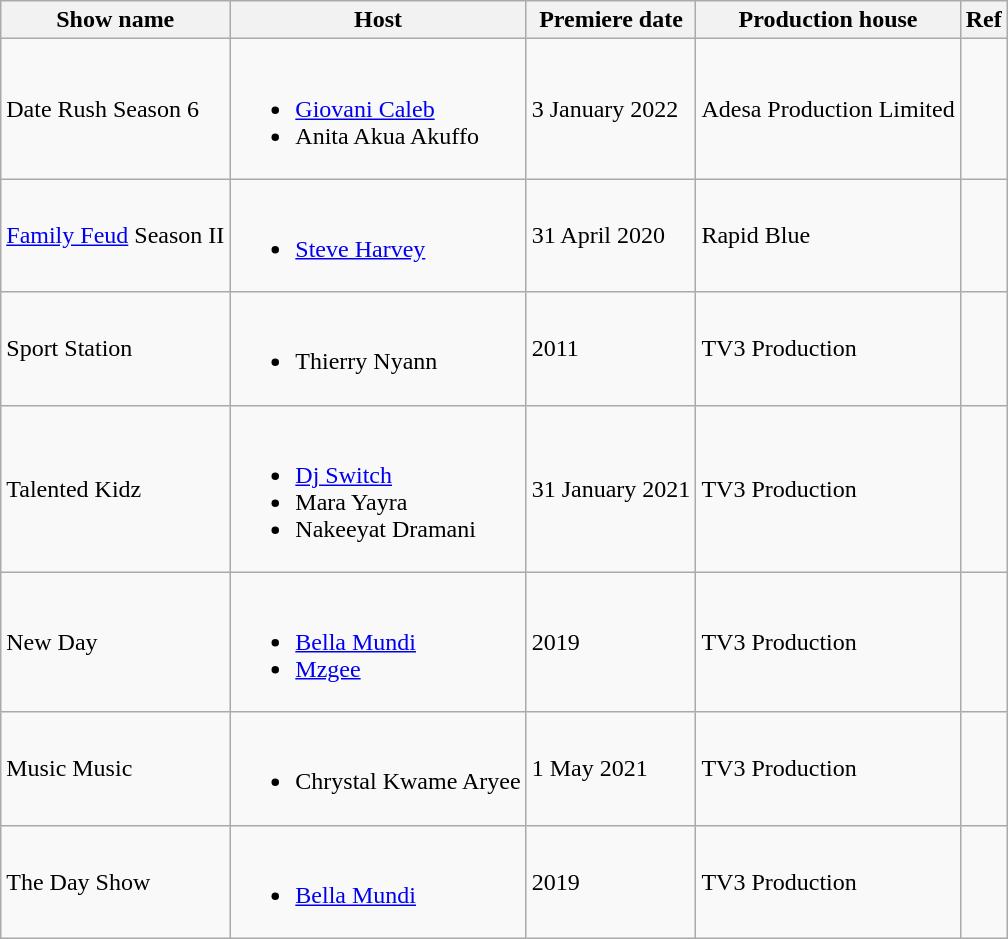<table class="wikitable">
<tr>
<th>Show name</th>
<th>Host</th>
<th>Premiere date</th>
<th>Production house</th>
<th>Ref</th>
</tr>
<tr>
<td>Date Rush Season 6</td>
<td><br><ul><li><a href='#'>Giovani Caleb</a></li><li>Anita Akua Akuffo</li></ul></td>
<td>3 January 2022</td>
<td>Adesa Production Limited</td>
<td></td>
</tr>
<tr>
<td><a href='#'>Family Feud</a> Season II</td>
<td><br><ul><li><a href='#'>Steve Harvey</a></li></ul></td>
<td>31 April 2020</td>
<td>Rapid Blue</td>
<td></td>
</tr>
<tr>
<td>Sport Station</td>
<td><br><ul><li>Thierry Nyann</li></ul></td>
<td>2011</td>
<td>TV3 Production</td>
<td></td>
</tr>
<tr>
<td>Talented Kidz</td>
<td><br><ul><li><a href='#'>Dj Switch</a></li><li>Mara Yayra</li><li>Nakeeyat Dramani</li></ul></td>
<td>31 January 2021</td>
<td>TV3 Production</td>
<td></td>
</tr>
<tr>
<td>New Day</td>
<td><br><ul><li><a href='#'>Bella Mundi</a></li><li><a href='#'>Mzgee</a></li></ul></td>
<td>2019</td>
<td>TV3 Production</td>
<td></td>
</tr>
<tr>
<td>Music Music</td>
<td><br><ul><li>Chrystal Kwame Aryee</li></ul></td>
<td>1 May 2021</td>
<td>TV3 Production</td>
<td></td>
</tr>
<tr>
<td>The Day Show</td>
<td><br><ul><li><a href='#'>Bella Mundi</a></li></ul></td>
<td>2019</td>
<td>TV3 Production</td>
<td></td>
</tr>
</table>
